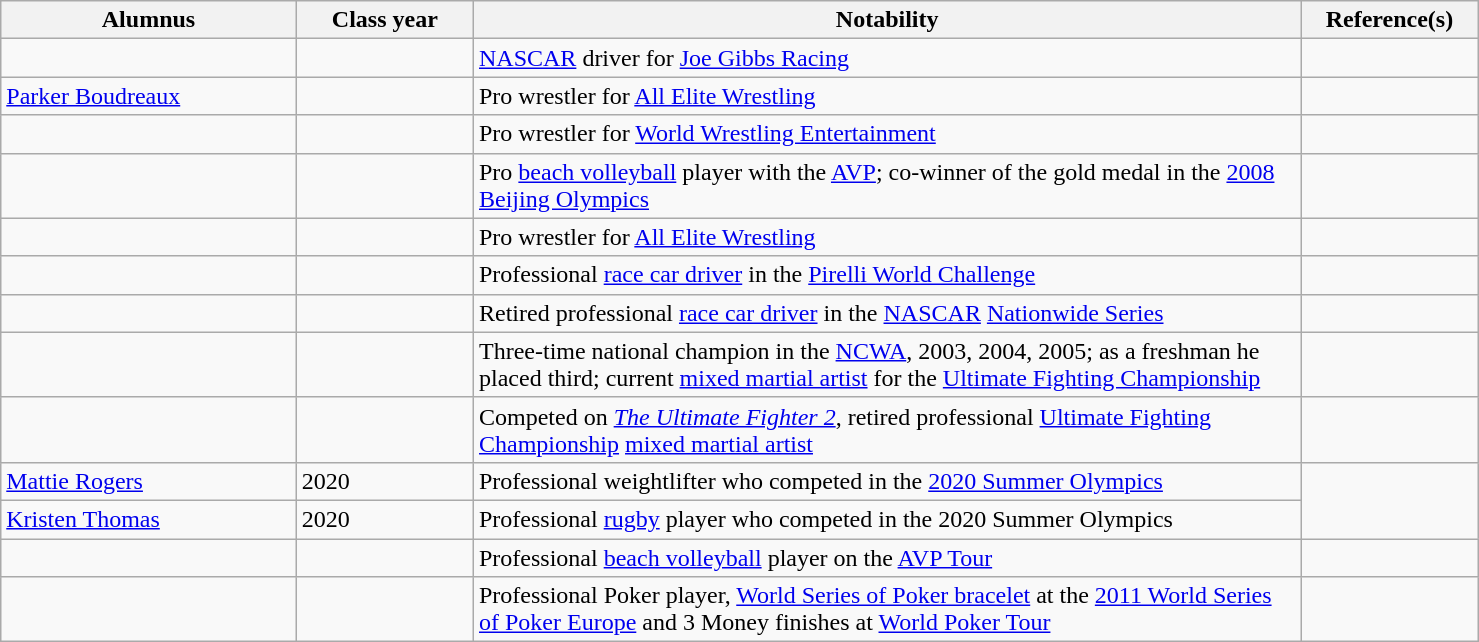<table class="wikitable sortable" style="width:78%;">
<tr valign="top">
<th style="width:20%;">Alumnus</th>
<th style="width:12%;">Class year</th>
<th style="width:56%;" class="unsortable">Notability</th>
<th style="width:12%;" class="unsortable">Reference(s)</th>
</tr>
<tr valign="top">
<td></td>
<td></td>
<td><a href='#'>NASCAR</a> driver for <a href='#'>Joe Gibbs Racing</a></td>
<td></td>
</tr>
<tr valign="top">
<td><a href='#'>Parker Boudreaux</a></td>
<td></td>
<td>Pro wrestler for <a href='#'>All Elite Wrestling</a></td>
<td></td>
</tr>
<tr valign="top">
<td></td>
<td></td>
<td>Pro wrestler for <a href='#'>World Wrestling Entertainment</a></td>
<td></td>
</tr>
<tr valign="top">
<td></td>
<td></td>
<td>Pro <a href='#'>beach volleyball</a> player with the <a href='#'>AVP</a>; co-winner of the gold medal in the <a href='#'>2008 Beijing Olympics</a></td>
<td></td>
</tr>
<tr valign="top">
<td></td>
<td></td>
<td>Pro wrestler for <a href='#'>All Elite Wrestling</a></td>
<td></td>
</tr>
<tr valign="top">
<td></td>
<td></td>
<td>Professional <a href='#'>race car driver</a> in the <a href='#'>Pirelli World Challenge</a></td>
<td></td>
</tr>
<tr valign="top">
<td></td>
<td data-sort-value="00"></td>
<td>Retired professional <a href='#'>race car driver</a> in the <a href='#'>NASCAR</a> <a href='#'>Nationwide Series</a></td>
<td></td>
</tr>
<tr valign="top">
<td></td>
<td></td>
<td>Three-time national champion in the <a href='#'>NCWA</a>, 2003, 2004, 2005; as a freshman he placed third; current <a href='#'>mixed martial artist</a> for the <a href='#'>Ultimate Fighting Championship</a></td>
<td></td>
</tr>
<tr valign="top">
<td></td>
<td data-sort-value="00"></td>
<td>Competed on <em><a href='#'>The Ultimate Fighter 2</a></em>, retired professional <a href='#'>Ultimate Fighting Championship</a> <a href='#'>mixed martial artist</a></td>
<td></td>
</tr>
<tr>
<td><a href='#'>Mattie Rogers</a></td>
<td>2020</td>
<td>Professional weightlifter who competed in the <a href='#'>2020 Summer Olympics</a></td>
</tr>
<tr>
<td><a href='#'>Kristen Thomas</a></td>
<td>2020</td>
<td>Professional <a href='#'>rugby</a> player who competed in the 2020 Summer Olympics</td>
</tr>
<tr valign="top">
<td></td>
<td></td>
<td>Professional <a href='#'>beach volleyball</a> player on the <a href='#'>AVP Tour</a></td>
<td></td>
</tr>
<tr valign="top">
<td></td>
<td></td>
<td>Professional Poker player, <a href='#'>World Series of Poker bracelet</a> at the <a href='#'>2011 World Series of Poker Europe</a> and 3 Money finishes at <a href='#'>World Poker Tour</a></td>
<td></td>
</tr>
</table>
